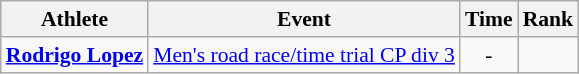<table class=wikitable style="font-size:90%">
<tr>
<th>Athlete</th>
<th>Event</th>
<th>Time</th>
<th>Rank</th>
</tr>
<tr>
<td><strong><a href='#'>Rodrigo Lopez</a></strong></td>
<td><a href='#'>Men's road race/time trial CP div 3</a></td>
<td style="text-align:center;">-</td>
<td style="text-align:center;"></td>
</tr>
</table>
